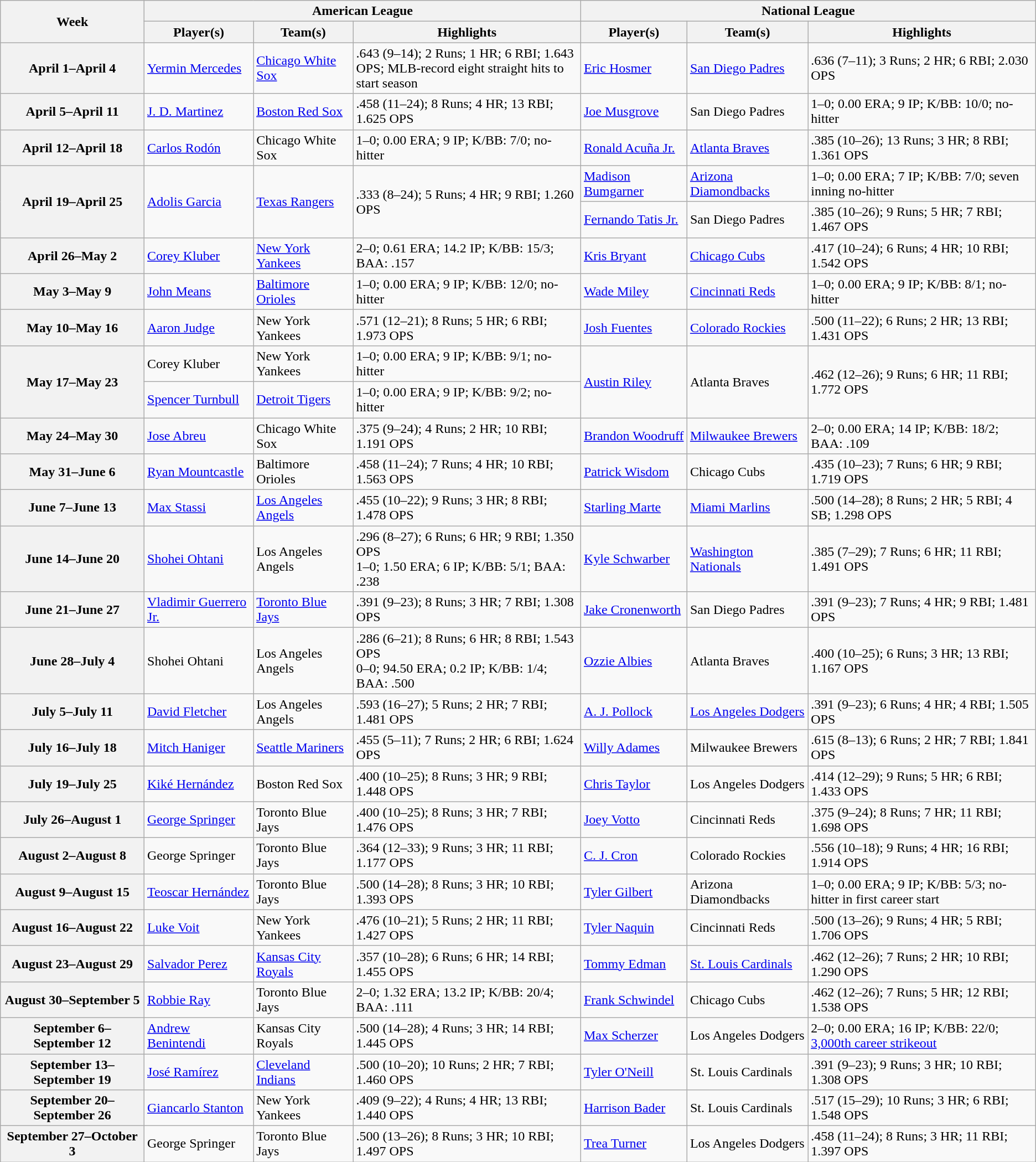<table class="wikitable plainrowheaders">
<tr>
<th rowspan=2>Week</th>
<th colspan=3>American League</th>
<th colspan=3>National League</th>
</tr>
<tr>
<th>Player(s)</th>
<th>Team(s)</th>
<th width=22%>Highlights</th>
<th>Player(s)</th>
<th>Team(s)</th>
<th width=22%>Highlights</th>
</tr>
<tr>
<th scope="row">April 1–April 4</th>
<td><a href='#'>Yermin Mercedes</a></td>
<td><a href='#'>Chicago White Sox</a></td>
<td>.643 (9–14); 2 Runs; 1 HR; 6 RBI; 1.643 OPS; MLB-record eight straight hits to start season</td>
<td><a href='#'>Eric Hosmer</a></td>
<td><a href='#'>San Diego Padres</a></td>
<td>.636 (7–11); 3 Runs; 2 HR; 6 RBI; 2.030 OPS</td>
</tr>
<tr>
<th scope="row">April 5–April 11</th>
<td><a href='#'>J. D. Martinez</a></td>
<td><a href='#'>Boston Red Sox</a></td>
<td>.458 (11–24); 8 Runs; 4 HR; 13 RBI; 1.625 OPS</td>
<td><a href='#'>Joe Musgrove</a></td>
<td>San Diego Padres</td>
<td>1–0; 0.00 ERA; 9 IP; K/BB: 10/0; no-hitter</td>
</tr>
<tr>
<th scope="row">April 12–April 18</th>
<td><a href='#'>Carlos Rodón</a></td>
<td>Chicago White Sox</td>
<td>1–0; 0.00 ERA; 9 IP; K/BB: 7/0; no-hitter</td>
<td><a href='#'>Ronald Acuña Jr.</a></td>
<td><a href='#'>Atlanta Braves</a></td>
<td>.385 (10–26); 13 Runs; 3 HR; 8 RBI; 1.361 OPS</td>
</tr>
<tr>
<th rowspan="2" scope="row">April 19–April 25</th>
<td rowspan="2"><a href='#'>Adolis Garcia</a></td>
<td rowspan="2"><a href='#'>Texas Rangers</a></td>
<td rowspan="2">.333 (8–24); 5 Runs; 4 HR; 9 RBI; 1.260 OPS</td>
<td><a href='#'>Madison Bumgarner</a></td>
<td><a href='#'>Arizona Diamondbacks</a></td>
<td>1–0; 0.00 ERA; 7 IP; K/BB: 7/0; seven inning no-hitter</td>
</tr>
<tr>
<td><a href='#'>Fernando Tatis Jr.</a></td>
<td>San Diego Padres</td>
<td>.385 (10–26); 9 Runs; 5 HR; 7 RBI; 1.467 OPS</td>
</tr>
<tr>
<th scope="row">April 26–May 2</th>
<td><a href='#'>Corey Kluber</a></td>
<td><a href='#'>New York Yankees</a></td>
<td>2–0; 0.61 ERA; 14.2 IP; K/BB: 15/3; BAA: .157</td>
<td><a href='#'>Kris Bryant</a></td>
<td><a href='#'>Chicago Cubs</a></td>
<td>.417 (10–24); 6 Runs; 4 HR; 10 RBI; 1.542 OPS</td>
</tr>
<tr>
<th scope="row">May 3–May 9</th>
<td><a href='#'>John Means</a></td>
<td><a href='#'>Baltimore Orioles</a></td>
<td>1–0; 0.00 ERA; 9 IP; K/BB: 12/0; no-hitter</td>
<td><a href='#'>Wade Miley</a></td>
<td><a href='#'>Cincinnati Reds</a></td>
<td>1–0; 0.00 ERA; 9 IP; K/BB: 8/1; no-hitter</td>
</tr>
<tr>
<th scope="row">May 10–May 16</th>
<td><a href='#'>Aaron Judge</a></td>
<td>New York Yankees</td>
<td>.571 (12–21); 8 Runs; 5 HR; 6 RBI; 1.973 OPS</td>
<td><a href='#'>Josh Fuentes</a></td>
<td><a href='#'>Colorado Rockies</a></td>
<td>.500 (11–22); 6 Runs; 2 HR; 13 RBI; 1.431 OPS</td>
</tr>
<tr>
<th rowspan="2" scope="row">May 17–May 23</th>
<td>Corey Kluber</td>
<td>New York Yankees</td>
<td>1–0; 0.00 ERA; 9 IP; K/BB: 9/1; no-hitter</td>
<td rowspan="2"><a href='#'>Austin Riley</a></td>
<td rowspan="2">Atlanta Braves</td>
<td rowspan="2">.462 (12–26); 9 Runs; 6 HR; 11 RBI; 1.772 OPS</td>
</tr>
<tr>
<td><a href='#'>Spencer Turnbull</a></td>
<td><a href='#'>Detroit Tigers</a></td>
<td>1–0; 0.00 ERA; 9 IP; K/BB: 9/2; no-hitter</td>
</tr>
<tr>
<th scope="row">May 24–May 30</th>
<td><a href='#'>Jose Abreu</a></td>
<td>Chicago White Sox</td>
<td>.375 (9–24); 4 Runs; 2 HR; 10 RBI; 1.191 OPS</td>
<td><a href='#'>Brandon Woodruff</a></td>
<td><a href='#'>Milwaukee Brewers</a></td>
<td>2–0; 0.00 ERA; 14 IP; K/BB: 18/2; BAA: .109</td>
</tr>
<tr>
<th scope="row">May 31–June 6</th>
<td><a href='#'>Ryan Mountcastle</a></td>
<td>Baltimore Orioles</td>
<td>.458 (11–24); 7 Runs; 4 HR; 10 RBI; 1.563 OPS</td>
<td><a href='#'>Patrick Wisdom</a></td>
<td>Chicago Cubs</td>
<td>.435 (10–23); 7 Runs; 6 HR; 9 RBI; 1.719 OPS</td>
</tr>
<tr>
<th scope="row">June 7–June 13</th>
<td><a href='#'>Max Stassi</a></td>
<td><a href='#'>Los Angeles Angels</a></td>
<td>.455 (10–22); 9 Runs; 3 HR; 8 RBI; 1.478 OPS</td>
<td><a href='#'>Starling Marte</a></td>
<td><a href='#'>Miami Marlins</a></td>
<td>.500 (14–28); 8 Runs; 2 HR; 5 RBI; 4 SB; 1.298 OPS</td>
</tr>
<tr>
<th scope="row">June 14–June 20</th>
<td><a href='#'>Shohei Ohtani</a></td>
<td>Los Angeles Angels</td>
<td>.296 (8–27); 6 Runs; 6 HR; 9 RBI; 1.350 OPS<br>1–0; 1.50 ERA; 6 IP; K/BB: 5/1; BAA: .238</td>
<td><a href='#'>Kyle Schwarber</a></td>
<td><a href='#'>Washington Nationals</a></td>
<td>.385 (7–29); 7 Runs; 6 HR; 11 RBI; 1.491 OPS</td>
</tr>
<tr>
<th scope="row">June 21–June 27</th>
<td><a href='#'>Vladimir Guerrero Jr.</a></td>
<td><a href='#'>Toronto Blue Jays</a></td>
<td>.391 (9–23); 8 Runs; 3 HR; 7 RBI; 1.308 OPS</td>
<td><a href='#'>Jake Cronenworth</a></td>
<td>San Diego Padres</td>
<td>.391 (9–23); 7 Runs; 4 HR; 9 RBI; 1.481 OPS</td>
</tr>
<tr>
<th scope="row">June 28–July 4</th>
<td>Shohei Ohtani</td>
<td>Los Angeles Angels</td>
<td>.286 (6–21); 8 Runs; 6 HR; 8 RBI; 1.543 OPS<br>0–0; 94.50 ERA; 0.2 IP; K/BB: 1/4; BAA: .500</td>
<td><a href='#'>Ozzie Albies</a></td>
<td>Atlanta Braves</td>
<td>.400 (10–25); 6 Runs; 3 HR; 13 RBI; 1.167 OPS</td>
</tr>
<tr>
<th scope="row">July 5–July 11</th>
<td><a href='#'>David Fletcher</a></td>
<td>Los Angeles Angels</td>
<td>.593 (16–27); 5 Runs; 2 HR; 7 RBI; 1.481 OPS</td>
<td><a href='#'>A. J. Pollock</a></td>
<td><a href='#'>Los Angeles Dodgers</a></td>
<td>.391 (9–23); 6 Runs; 4 HR; 4 RBI; 1.505 OPS</td>
</tr>
<tr>
<th scope="row">July 16–July 18</th>
<td><a href='#'>Mitch Haniger</a></td>
<td><a href='#'>Seattle Mariners</a></td>
<td>.455 (5–11); 7 Runs; 2 HR; 6 RBI; 1.624 OPS</td>
<td><a href='#'>Willy Adames</a></td>
<td>Milwaukee Brewers</td>
<td>.615 (8–13); 6 Runs; 2 HR; 7 RBI; 1.841 OPS</td>
</tr>
<tr>
<th scope="row">July 19–July 25</th>
<td><a href='#'>Kiké Hernández</a></td>
<td>Boston Red Sox</td>
<td>.400 (10–25); 8 Runs; 3 HR; 9 RBI; 1.448 OPS</td>
<td><a href='#'>Chris Taylor</a></td>
<td>Los Angeles Dodgers</td>
<td>.414 (12–29); 9 Runs; 5 HR; 6 RBI; 1.433 OPS</td>
</tr>
<tr>
<th scope="row">July 26–August 1</th>
<td><a href='#'>George Springer</a></td>
<td>Toronto Blue Jays</td>
<td>.400 (10–25); 8 Runs; 3 HR; 7 RBI; 1.476 OPS</td>
<td><a href='#'>Joey Votto</a></td>
<td>Cincinnati Reds</td>
<td>.375 (9–24); 8 Runs; 7 HR; 11 RBI; 1.698 OPS</td>
</tr>
<tr>
<th scope="row">August 2–August 8</th>
<td>George Springer</td>
<td>Toronto Blue Jays</td>
<td>.364 (12–33); 9 Runs; 3 HR; 11 RBI; 1.177 OPS</td>
<td><a href='#'>C. J. Cron</a></td>
<td>Colorado Rockies</td>
<td>.556 (10–18); 9 Runs; 4 HR; 16 RBI; 1.914 OPS</td>
</tr>
<tr>
<th scope="row">August 9–August 15</th>
<td><a href='#'>Teoscar Hernández</a></td>
<td>Toronto Blue Jays</td>
<td>.500 (14–28); 8 Runs; 3 HR; 10 RBI; 1.393 OPS</td>
<td><a href='#'>Tyler Gilbert</a></td>
<td>Arizona Diamondbacks</td>
<td>1–0; 0.00 ERA; 9 IP; K/BB: 5/3; no-hitter in first career start</td>
</tr>
<tr>
<th scope="row">August 16–August 22</th>
<td><a href='#'>Luke Voit</a></td>
<td>New York Yankees</td>
<td>.476 (10–21); 5 Runs; 2 HR; 11 RBI; 1.427 OPS</td>
<td><a href='#'>Tyler Naquin</a></td>
<td>Cincinnati Reds</td>
<td>.500 (13–26); 9 Runs; 4 HR; 5 RBI; 1.706 OPS</td>
</tr>
<tr>
<th scope="row">August 23–August 29</th>
<td><a href='#'>Salvador Perez</a></td>
<td><a href='#'>Kansas City Royals</a></td>
<td>.357 (10–28); 6 Runs; 6 HR; 14 RBI; 1.455 OPS</td>
<td><a href='#'>Tommy Edman</a></td>
<td><a href='#'>St. Louis Cardinals</a></td>
<td>.462 (12–26); 7 Runs; 2 HR; 10 RBI; 1.290 OPS</td>
</tr>
<tr>
<th scope="row">August 30–September 5</th>
<td><a href='#'>Robbie Ray</a></td>
<td>Toronto Blue Jays</td>
<td>2–0; 1.32 ERA; 13.2 IP; K/BB: 20/4; BAA: .111</td>
<td><a href='#'>Frank Schwindel</a></td>
<td>Chicago Cubs</td>
<td>.462 (12–26); 7 Runs; 5 HR; 12 RBI; 1.538 OPS</td>
</tr>
<tr>
<th scope="row">September 6–September 12</th>
<td><a href='#'>Andrew Benintendi</a></td>
<td>Kansas City Royals</td>
<td>.500 (14–28); 4 Runs; 3 HR; 14 RBI; 1.445 OPS</td>
<td><a href='#'>Max Scherzer</a></td>
<td>Los Angeles Dodgers</td>
<td>2–0; 0.00 ERA; 16 IP; K/BB: 22/0; <a href='#'>3,000th career strikeout</a></td>
</tr>
<tr>
<th scope="row">September 13–September 19</th>
<td><a href='#'>José Ramírez</a></td>
<td><a href='#'>Cleveland Indians</a></td>
<td>.500 (10–20); 10 Runs; 2 HR; 7 RBI; 1.460 OPS</td>
<td><a href='#'>Tyler O'Neill</a></td>
<td>St. Louis Cardinals</td>
<td>.391 (9–23); 9 Runs; 3 HR; 10 RBI; 1.308 OPS</td>
</tr>
<tr>
<th scope="row">September 20–September 26</th>
<td><a href='#'>Giancarlo Stanton</a></td>
<td>New York Yankees</td>
<td>.409 (9–22); 4 Runs; 4 HR; 13 RBI; 1.440 OPS</td>
<td><a href='#'>Harrison Bader</a></td>
<td>St. Louis Cardinals</td>
<td>.517 (15–29); 10 Runs; 3 HR; 6 RBI; 1.548 OPS</td>
</tr>
<tr>
<th scope="row">September 27–October 3</th>
<td>George Springer</td>
<td>Toronto Blue Jays</td>
<td>.500 (13–26); 8 Runs; 3 HR; 10 RBI; 1.497 OPS</td>
<td><a href='#'>Trea Turner</a></td>
<td>Los Angeles Dodgers</td>
<td>.458 (11–24); 8 Runs; 3 HR; 11 RBI; 1.397 OPS</td>
</tr>
</table>
